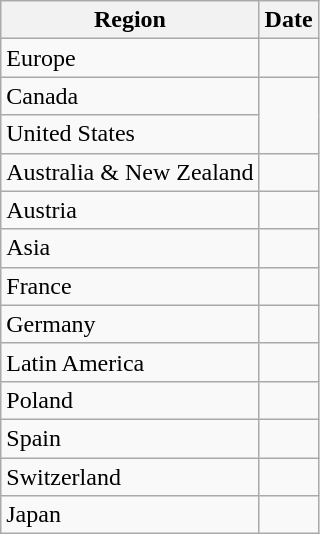<table class="wikitable">
<tr>
<th>Region</th>
<th>Date</th>
</tr>
<tr>
<td>Europe</td>
<td></td>
</tr>
<tr>
<td>Canada</td>
<td rowspan="2"></td>
</tr>
<tr>
<td>United States</td>
</tr>
<tr>
<td>Australia & New Zealand</td>
<td></td>
</tr>
<tr>
<td>Austria</td>
<td></td>
</tr>
<tr>
<td>Asia</td>
<td></td>
</tr>
<tr>
<td>France</td>
<td></td>
</tr>
<tr>
<td>Germany</td>
<td></td>
</tr>
<tr>
<td>Latin America</td>
<td></td>
</tr>
<tr>
<td>Poland</td>
<td></td>
</tr>
<tr>
<td>Spain</td>
<td></td>
</tr>
<tr>
<td>Switzerland</td>
<td></td>
</tr>
<tr>
<td>Japan</td>
<td></td>
</tr>
</table>
